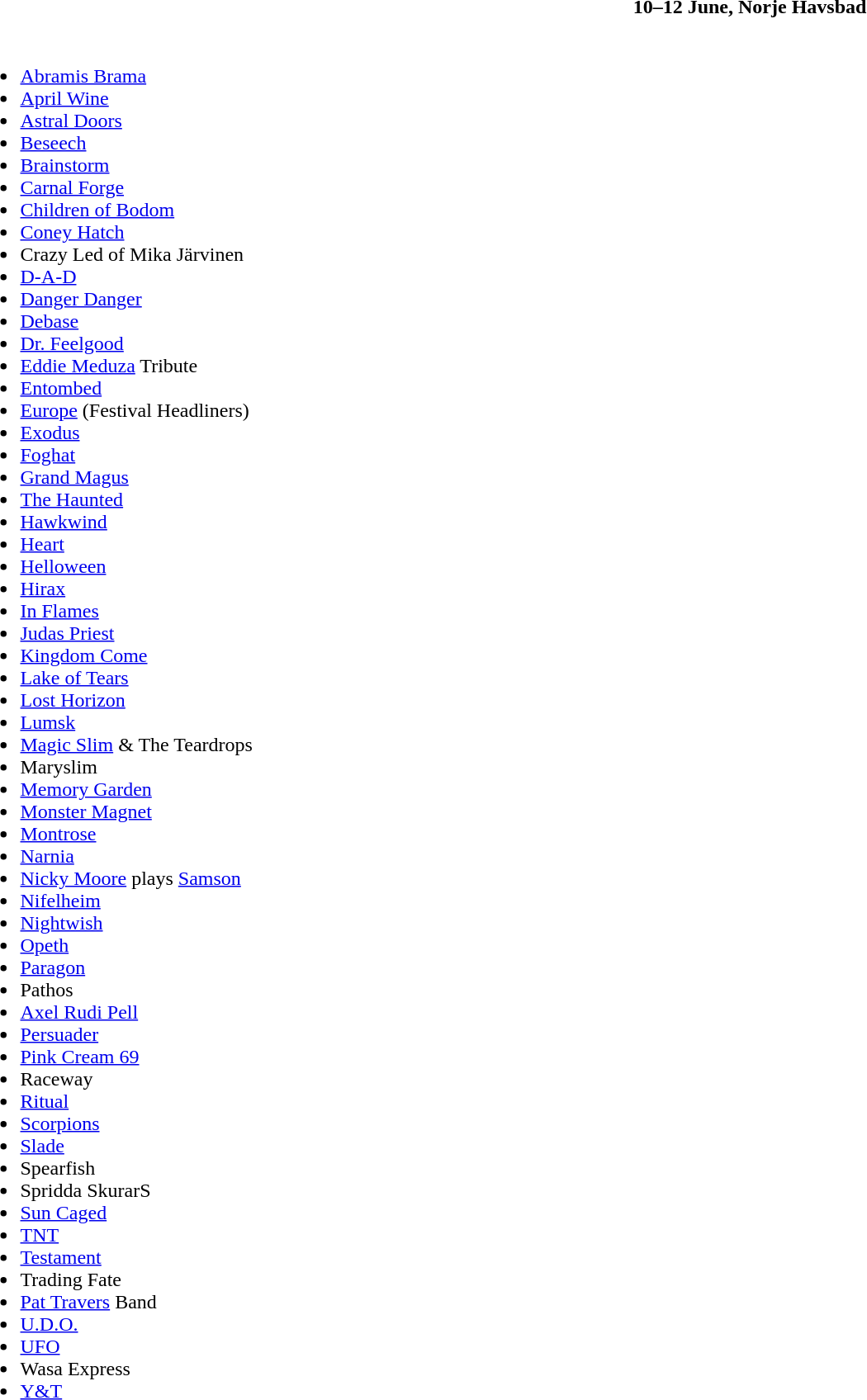<table class="toccolours collapsible" style="width:100%;">
<tr>
<th>10–12 June, Norje Havsbad</th>
</tr>
<tr>
<td><br><ul><li><a href='#'>Abramis Brama</a></li><li><a href='#'>April Wine</a></li><li><a href='#'>Astral Doors</a></li><li><a href='#'>Beseech</a></li><li><a href='#'>Brainstorm</a></li><li><a href='#'>Carnal Forge</a></li><li><a href='#'>Children of Bodom</a></li><li><a href='#'>Coney Hatch</a></li><li>Crazy Led of Mika Järvinen</li><li><a href='#'>D-A-D</a></li><li><a href='#'>Danger Danger</a></li><li><a href='#'>Debase</a></li><li><a href='#'>Dr. Feelgood</a></li><li><a href='#'>Eddie Meduza</a> Tribute</li><li><a href='#'>Entombed</a></li><li><a href='#'>Europe</a> (Festival Headliners)</li><li><a href='#'>Exodus</a></li><li><a href='#'>Foghat</a></li><li><a href='#'>Grand Magus</a></li><li><a href='#'>The Haunted</a></li><li><a href='#'>Hawkwind</a></li><li><a href='#'>Heart</a></li><li><a href='#'>Helloween</a></li><li><a href='#'>Hirax</a></li><li><a href='#'>In Flames</a></li><li><a href='#'>Judas Priest</a></li><li><a href='#'>Kingdom Come</a></li><li><a href='#'>Lake of Tears</a></li><li><a href='#'>Lost Horizon</a></li><li><a href='#'>Lumsk</a></li><li><a href='#'>Magic Slim</a> & The Teardrops</li><li>Maryslim</li><li><a href='#'>Memory Garden</a></li><li><a href='#'>Monster Magnet</a></li><li><a href='#'>Montrose</a></li><li><a href='#'>Narnia</a></li><li><a href='#'>Nicky Moore</a> plays <a href='#'>Samson</a></li><li><a href='#'>Nifelheim</a></li><li><a href='#'>Nightwish</a></li><li><a href='#'>Opeth</a></li><li><a href='#'>Paragon</a></li><li>Pathos</li><li><a href='#'>Axel Rudi Pell</a></li><li><a href='#'>Persuader</a></li><li><a href='#'>Pink Cream 69</a></li><li>Raceway</li><li><a href='#'>Ritual</a></li><li><a href='#'>Scorpions</a></li><li><a href='#'>Slade</a></li><li>Spearfish</li><li>Spridda SkurarS</li><li><a href='#'>Sun Caged</a></li><li><a href='#'>TNT</a></li><li><a href='#'>Testament</a></li><li>Trading Fate</li><li><a href='#'>Pat Travers</a> Band</li><li><a href='#'>U.D.O.</a></li><li><a href='#'>UFO</a></li><li>Wasa Express</li><li><a href='#'>Y&T</a></li></ul></td>
</tr>
</table>
